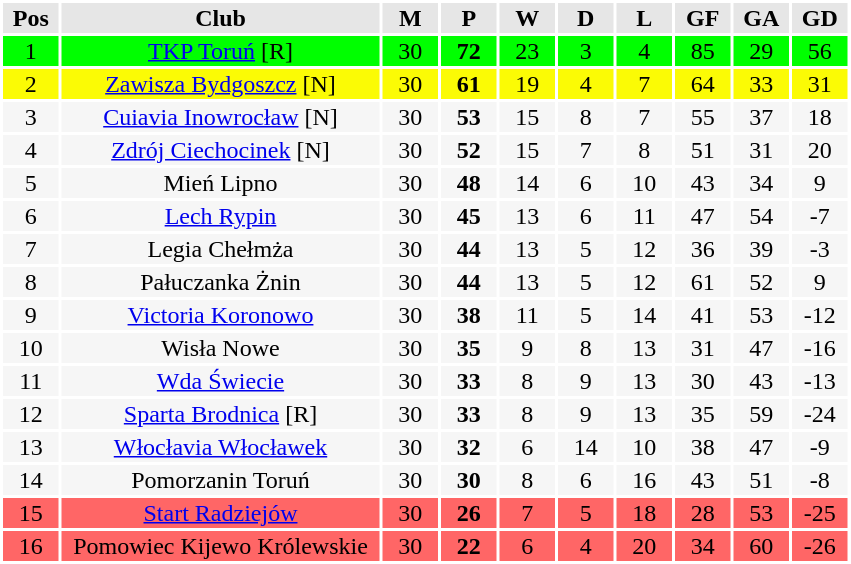<table class="toccolours" style="margin: 0;background:#ffffff;">
<tr bgcolor=#e6e6e6>
<th width=35px>Pos</th>
<th width=210px>Club</th>
<th width=35px>M</th>
<th width=35px>P</th>
<th width=35px>W</th>
<th width=35px>D</th>
<th width=35px>L</th>
<th width=35px>GF</th>
<th width=35px>GA</th>
<th width=35px>GD</th>
</tr>
<tr align=center bgcolor=#00FF00>
<td>1</td>
<td><a href='#'>TKP Toruń</a> <span>[R]</span><noinclude></td>
<td>30</td>
<td><strong>72</strong></td>
<td>23</td>
<td>3</td>
<td>4</td>
<td>85</td>
<td>29</td>
<td>56</td>
</tr>
<tr align=center bgcolor=#fbfb05>
<td>2</td>
<td><a href='#'>Zawisza Bydgoszcz</a> <span>[N]</span><noinclude></td>
<td>30</td>
<td><strong>61</strong></td>
<td>19</td>
<td>4</td>
<td>7</td>
<td>64</td>
<td>33</td>
<td>31</td>
</tr>
<tr align=center bgcolor=#f6f6f6>
<td>3</td>
<td><a href='#'>Cuiavia Inowrocław</a> <span>[N]</span><noinclude></td>
<td>30</td>
<td><strong>53</strong></td>
<td>15</td>
<td>8</td>
<td>7</td>
<td>55</td>
<td>37</td>
<td>18</td>
</tr>
<tr align=center bgcolor=#f6f6f6>
<td>4</td>
<td><a href='#'>Zdrój Ciechocinek</a> <span>[N]</span><noinclude></td>
<td>30</td>
<td><strong>52</strong></td>
<td>15</td>
<td>7</td>
<td>8</td>
<td>51</td>
<td>31</td>
<td>20</td>
</tr>
<tr align=center bgcolor=#f6f6f6>
<td>5</td>
<td>Mień Lipno</td>
<td>30</td>
<td><strong>48</strong></td>
<td>14</td>
<td>6</td>
<td>10</td>
<td>43</td>
<td>34</td>
<td>9</td>
</tr>
<tr align=center bgcolor=#f6f6f6>
<td>6</td>
<td><a href='#'>Lech Rypin</a></td>
<td>30</td>
<td><strong>45</strong></td>
<td>13</td>
<td>6</td>
<td>11</td>
<td>47</td>
<td>54</td>
<td>-7</td>
</tr>
<tr align=center bgcolor=#f6f6f6>
<td>7</td>
<td>Legia Chełmża</td>
<td>30</td>
<td><strong>44</strong></td>
<td>13</td>
<td>5</td>
<td>12</td>
<td>36</td>
<td>39</td>
<td>-3</td>
</tr>
<tr align=center bgcolor=#f6f6f6>
<td>8</td>
<td>Pałuczanka Żnin</td>
<td>30</td>
<td><strong>44</strong></td>
<td>13</td>
<td>5</td>
<td>12</td>
<td>61</td>
<td>52</td>
<td>9</td>
</tr>
<tr align=center bgcolor=#f6f6f6>
<td>9</td>
<td><a href='#'>Victoria Koronowo</a></td>
<td>30</td>
<td><strong>38</strong></td>
<td>11</td>
<td>5</td>
<td>14</td>
<td>41</td>
<td>53</td>
<td>-12</td>
</tr>
<tr align=center bgcolor=#f6f6f6>
<td>10</td>
<td>Wisła Nowe</td>
<td>30</td>
<td><strong>35</strong></td>
<td>9</td>
<td>8</td>
<td>13</td>
<td>31</td>
<td>47</td>
<td>-16</td>
</tr>
<tr align=center bgcolor=#f6f6f6>
<td>11</td>
<td><a href='#'>Wda Świecie</a></td>
<td>30</td>
<td><strong>33</strong></td>
<td>8</td>
<td>9</td>
<td>13</td>
<td>30</td>
<td>43</td>
<td>-13</td>
</tr>
<tr align=center bgcolor=#f6f6f6>
<td>12</td>
<td><a href='#'>Sparta Brodnica</a> <span>[R]</span><noinclude></td>
<td>30</td>
<td><strong>33</strong></td>
<td>8</td>
<td>9</td>
<td>13</td>
<td>35</td>
<td>59</td>
<td>-24</td>
</tr>
<tr align=center bgcolor=#f6f6f6>
<td>13</td>
<td><a href='#'>Włocłavia Włocławek</a></td>
<td>30</td>
<td><strong>32</strong></td>
<td>6</td>
<td>14</td>
<td>10</td>
<td>38</td>
<td>47</td>
<td>-9</td>
</tr>
<tr align=center bgcolor=#f6f6f6>
<td>14</td>
<td>Pomorzanin Toruń</td>
<td>30</td>
<td><strong>30</strong></td>
<td>8</td>
<td>6</td>
<td>16</td>
<td>43</td>
<td>51</td>
<td>-8</td>
</tr>
<tr align=center bgcolor=#ff6666>
<td>15</td>
<td><a href='#'>Start Radziejów</a></td>
<td>30</td>
<td><strong>26</strong></td>
<td>7</td>
<td>5</td>
<td>18</td>
<td>28</td>
<td>53</td>
<td>-25</td>
</tr>
<tr align=center bgcolor=#ff6666>
<td>16</td>
<td>Pomowiec Kijewo Królewskie</td>
<td>30</td>
<td><strong>22</strong></td>
<td>6</td>
<td>4</td>
<td>20</td>
<td>34</td>
<td>60</td>
<td>-26</td>
</tr>
</table>
